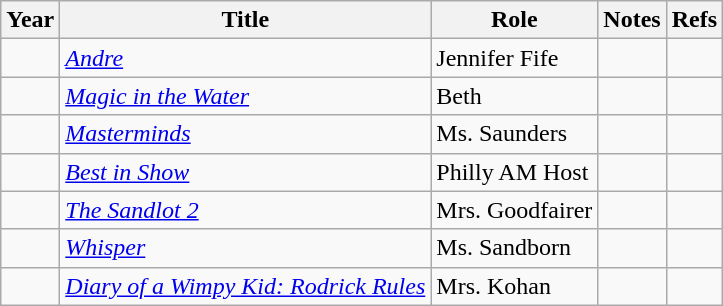<table class="wikitable sortable">
<tr>
<th>Year</th>
<th>Title</th>
<th>Role</th>
<th>Notes</th>
<th>Refs</th>
</tr>
<tr>
<td></td>
<td><em><a href='#'>Andre</a></em></td>
<td>Jennifer Fife</td>
<td></td>
<td></td>
</tr>
<tr>
<td></td>
<td><em><a href='#'>Magic in the Water</a></em></td>
<td>Beth</td>
<td></td>
<td></td>
</tr>
<tr>
<td></td>
<td><em><a href='#'>Masterminds</a></em></td>
<td>Ms. Saunders</td>
<td></td>
<td></td>
</tr>
<tr>
<td></td>
<td><em><a href='#'>Best in Show</a></em></td>
<td>Philly AM Host</td>
<td></td>
<td></td>
</tr>
<tr>
<td></td>
<td data-sort-value="Sandlot 2, The"><em><a href='#'>The Sandlot 2</a></em></td>
<td>Mrs. Goodfairer</td>
<td></td>
<td></td>
</tr>
<tr>
<td></td>
<td><em><a href='#'>Whisper</a></em></td>
<td>Ms. Sandborn</td>
<td></td>
<td></td>
</tr>
<tr>
<td></td>
<td><em><a href='#'>Diary of a Wimpy Kid: Rodrick Rules</a></em></td>
<td>Mrs. Kohan</td>
<td></td>
<td></td>
</tr>
</table>
